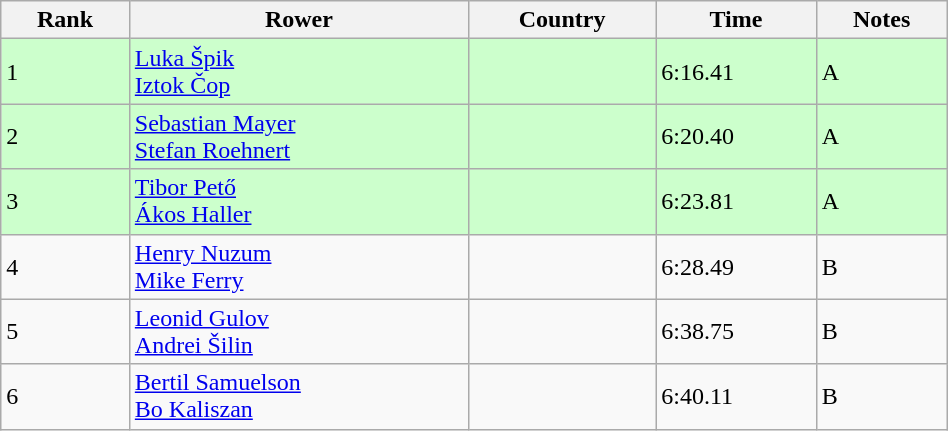<table class="wikitable sortable" width=50%>
<tr>
<th>Rank</th>
<th>Rower</th>
<th>Country</th>
<th>Time</th>
<th>Notes</th>
</tr>
<tr bgcolor=ccffcc>
<td>1</td>
<td><a href='#'>Luka Špik</a> <br> <a href='#'>Iztok Čop</a></td>
<td></td>
<td>6:16.41</td>
<td>A</td>
</tr>
<tr bgcolor=ccffcc>
<td>2</td>
<td><a href='#'>Sebastian Mayer</a> <br> <a href='#'>Stefan Roehnert</a></td>
<td></td>
<td>6:20.40</td>
<td>A</td>
</tr>
<tr bgcolor=ccffcc>
<td>3</td>
<td><a href='#'>Tibor Pető</a><br><a href='#'>Ákos Haller</a></td>
<td></td>
<td>6:23.81</td>
<td>A</td>
</tr>
<tr>
<td>4</td>
<td><a href='#'>Henry Nuzum</a> <br> <a href='#'>Mike Ferry</a></td>
<td></td>
<td>6:28.49</td>
<td>B</td>
</tr>
<tr>
<td>5</td>
<td><a href='#'>Leonid Gulov</a> <br> <a href='#'>Andrei Šilin</a></td>
<td></td>
<td>6:38.75</td>
<td>B</td>
</tr>
<tr>
<td>6</td>
<td><a href='#'>Bertil Samuelson</a> <br> <a href='#'>Bo Kaliszan</a></td>
<td></td>
<td>6:40.11</td>
<td>B</td>
</tr>
</table>
